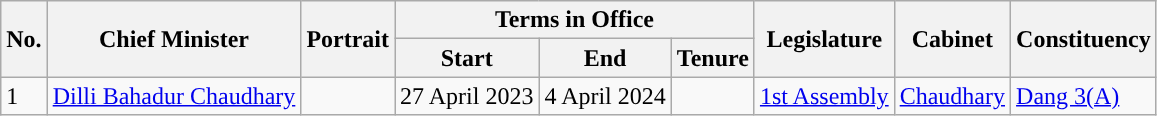<table class="wikitable">
<tr>
<th rowspan="2" style="background-color:">No.</th>
<th rowspan="2" style="background-color:">Chief Minister</th>
<th rowspan="2" style="background-color:">Portrait</th>
<th colspan="3" style="background-color:">Terms in Office</th>
<th rowspan="2" style="background-color:">Legislature</th>
<th rowspan="2" style="background-color:">Cabinet</th>
<th rowspan="2" style="background-color:">Constituency</th>
</tr>
<tr>
<th style="background-color:">Start</th>
<th style="background-color:">End</th>
<th style="background-color:">Tenure</th>
</tr>
<tr>
<td>1</td>
<td><a href='#'>Dilli Bahadur Chaudhary</a></td>
<td></td>
<td>27 April 2023</td>
<td>4 April 2024</td>
<td></td>
<td><a href='#'>1st Assembly</a></td>
<td><a href='#'>Chaudhary</a></td>
<td><a href='#'>Dang 3(A)</a></td>
</tr>
</table>
